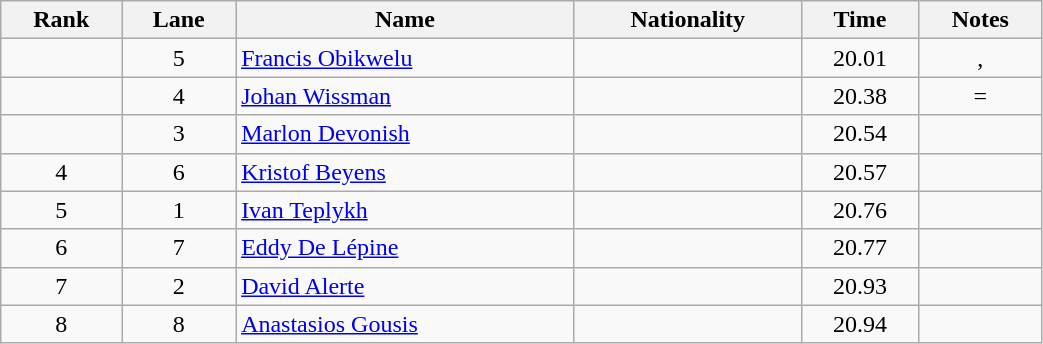<table class="wikitable sortable" style="text-align:center;width: 55%;">
<tr>
<th>Rank</th>
<th>Lane</th>
<th>Name</th>
<th>Nationality</th>
<th>Time</th>
<th>Notes</th>
</tr>
<tr>
<td></td>
<td>5</td>
<td align=left><a href='#'>Francis Obikwelu</a></td>
<td align=left></td>
<td>20.01</td>
<td>, </td>
</tr>
<tr>
<td></td>
<td>4</td>
<td align=left><a href='#'>Johan Wissman</a></td>
<td align=left></td>
<td>20.38</td>
<td>=</td>
</tr>
<tr>
<td></td>
<td>3</td>
<td align=left><a href='#'>Marlon Devonish</a></td>
<td align=left></td>
<td>20.54</td>
<td></td>
</tr>
<tr>
<td>4</td>
<td>6</td>
<td align=left><a href='#'>Kristof Beyens</a></td>
<td align=left></td>
<td>20.57</td>
<td></td>
</tr>
<tr>
<td>5</td>
<td>1</td>
<td align=left><a href='#'>Ivan Teplykh</a></td>
<td align=left></td>
<td>20.76</td>
<td></td>
</tr>
<tr>
<td>6</td>
<td>7</td>
<td align=left><a href='#'>Eddy De Lépine</a></td>
<td align=left></td>
<td>20.77</td>
<td></td>
</tr>
<tr>
<td>7</td>
<td>2</td>
<td align=left><a href='#'>David Alerte</a></td>
<td align=left></td>
<td>20.93</td>
<td></td>
</tr>
<tr>
<td>8</td>
<td>8</td>
<td align=left><a href='#'>Anastasios Gousis</a></td>
<td align=left></td>
<td>20.94</td>
<td></td>
</tr>
</table>
